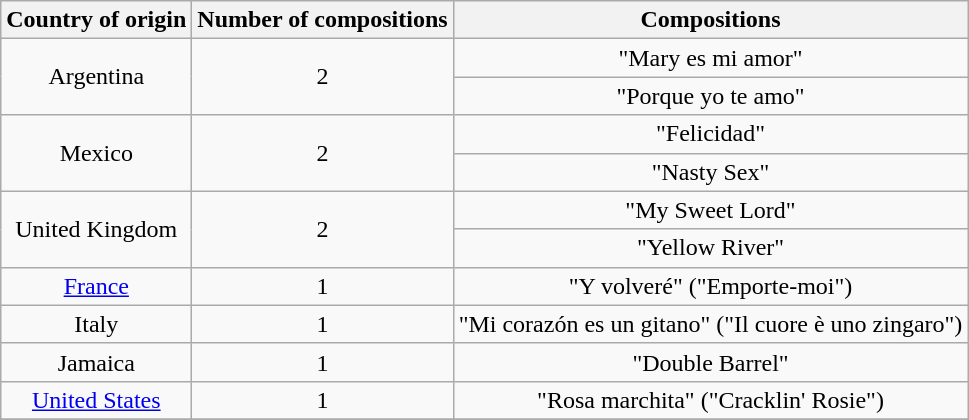<table class="wikitable">
<tr>
<th>Country of origin</th>
<th>Number of compositions</th>
<th>Compositions</th>
</tr>
<tr>
<td align="center" rowspan="2">Argentina</td>
<td align="center" rowspan="2">2</td>
<td align="center">"Mary es mi amor"</td>
</tr>
<tr>
<td align="center">"Porque yo te amo"</td>
</tr>
<tr>
<td align="center" rowspan="2">Mexico</td>
<td align="center" rowspan="2">2</td>
<td align="center">"Felicidad"</td>
</tr>
<tr>
<td align="center">"Nasty Sex"</td>
</tr>
<tr>
<td align="center" rowspan="2">United Kingdom</td>
<td align="center" rowspan="2">2</td>
<td align="center">"My Sweet Lord"</td>
</tr>
<tr>
<td align="center">"Yellow River"</td>
</tr>
<tr>
<td align="center" rowspan="1"><a href='#'>France</a></td>
<td align="center" rowspan="1">1</td>
<td align="center">"Y volveré" ("Emporte-moi")</td>
</tr>
<tr>
<td align="center" rowspan="1">Italy</td>
<td align="center" rowspan="1">1</td>
<td align="center">"Mi corazón es un gitano" ("Il cuore è uno zingaro")</td>
</tr>
<tr>
<td align="center" rowspan="1">Jamaica</td>
<td align="center" rowspan="1">1</td>
<td align="center">"Double Barrel"</td>
</tr>
<tr>
<td align="center" rowspan="1"><a href='#'>United States</a></td>
<td align="center" rowspan="1">1</td>
<td align="center">"Rosa marchita" ("Cracklin' Rosie")</td>
</tr>
<tr>
</tr>
</table>
